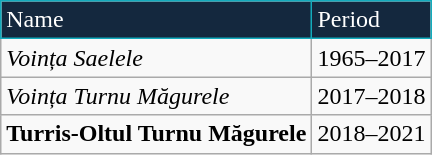<table class="wikitable" style="text-align: left">
<tr>
<td style="background:#14283e;color:#FFFFFF;border:1px solid #13abbc">Name</td>
<td style="background:#14283e;color:#FFFFFF;border:1px solid #13abbc">Period</td>
</tr>
<tr>
<td align=left><em>Voința Saelele</em></td>
<td>1965–2017</td>
</tr>
<tr>
<td align=left><em>Voința Turnu Măgurele</em></td>
<td>2017–2018</td>
</tr>
<tr>
<td align=left><strong>Turris-Oltul Turnu Măgurele</strong></td>
<td>2018–2021</td>
</tr>
</table>
